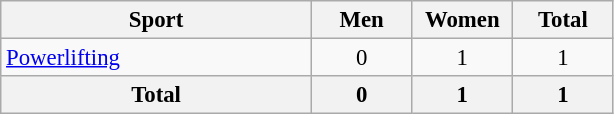<table class="wikitable" style="text-align:center; font-size: 95%">
<tr>
<th width=200>Sport</th>
<th width=60>Men</th>
<th width=60>Women</th>
<th width=60>Total</th>
</tr>
<tr>
<td align=left><a href='#'>Powerlifting</a></td>
<td>0</td>
<td>1</td>
<td>1</td>
</tr>
<tr>
<th>Total</th>
<th>0</th>
<th>1</th>
<th>1</th>
</tr>
</table>
